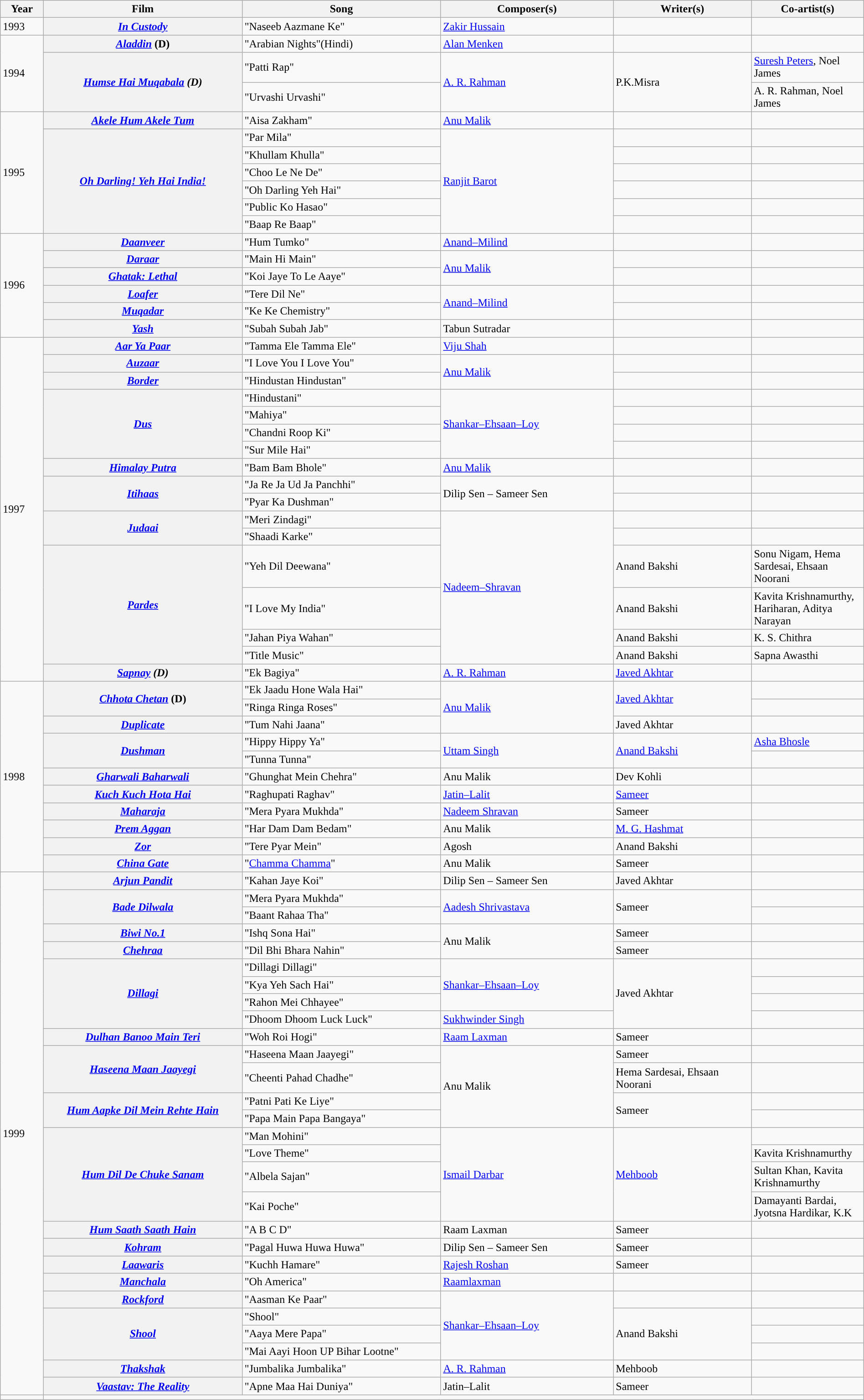<table class="wikitable plainrowheaders" width="100%" textcolor:#000;">
<tr style="background:#b0e0e66;">
<th scope="col" width=5%><strong>Year</strong></th>
<th scope="col" width=23%><strong>Film</strong></th>
<th scope="col" width=23%><strong>Song</strong></th>
<th scope="col" width=20%><strong>Composer(s)</strong></th>
<th scope="col" width=16%><strong>Writer(s)</strong></th>
<th><strong>Co-artist(s)</strong></th>
</tr>
<tr>
<td>1993</td>
<th><a href='#'><em>In Custody</em></a></th>
<td>"Naseeb Aazmane Ke"</td>
<td><a href='#'>Zakir Hussain</a></td>
<td></td>
<td></td>
</tr>
<tr>
<td rowspan="3">1994</td>
<th><a href='#'><em>Aladdin</em></a> (D)</th>
<td>"Arabian Nights"(Hindi)</td>
<td><a href='#'>Alan Menken</a></td>
<td></td>
<td></td>
</tr>
<tr>
<th rowspan="2"><em><a href='#'>Humse Hai Muqabala</a> (D)</em></th>
<td>"Patti Rap"</td>
<td rowspan="2"><a href='#'>A. R. Rahman</a></td>
<td rowspan="2">P.K.Misra</td>
<td><a href='#'>Suresh Peters</a>, Noel James</td>
</tr>
<tr>
<td>"Urvashi Urvashi"</td>
<td>A. R. Rahman, Noel James</td>
</tr>
<tr>
<td rowspan="7">1995</td>
<th><em><a href='#'>Akele Hum Akele Tum</a></em></th>
<td>"Aisa Zakham"</td>
<td><a href='#'>Anu Malik</a></td>
<td></td>
<td></td>
</tr>
<tr>
<th rowspan="6"><em><a href='#'>Oh Darling! Yeh Hai India!</a></em></th>
<td>"Par Mila"</td>
<td rowspan="6"><a href='#'>Ranjit Barot</a></td>
<td></td>
<td></td>
</tr>
<tr>
<td>"Khullam Khulla"</td>
<td></td>
<td></td>
</tr>
<tr>
<td>"Choo Le Ne De"</td>
<td></td>
<td></td>
</tr>
<tr>
<td>"Oh Darling Yeh Hai"</td>
<td></td>
<td></td>
</tr>
<tr>
<td>"Public Ko Hasao"</td>
<td></td>
<td></td>
</tr>
<tr>
<td>"Baap Re Baap"</td>
<td></td>
<td></td>
</tr>
<tr>
<td rowspan="6">1996</td>
<th><em><a href='#'>Daanveer</a></em></th>
<td>"Hum Tumko"</td>
<td><a href='#'>Anand–Milind</a></td>
<td></td>
<td></td>
</tr>
<tr>
<th><em><a href='#'>Daraar</a></em></th>
<td>"Main Hi Main"</td>
<td rowspan="2"><a href='#'>Anu Malik</a></td>
<td></td>
<td></td>
</tr>
<tr>
<th><em><a href='#'>Ghatak: Lethal</a></em></th>
<td>"Koi Jaye To Le Aaye"</td>
<td></td>
<td></td>
</tr>
<tr>
<th><a href='#'><em>Loafer</em></a></th>
<td>"Tere Dil Ne"</td>
<td rowspan="2"><a href='#'>Anand–Milind</a></td>
<td></td>
<td></td>
</tr>
<tr>
<th><em><a href='#'>Muqadar</a></em></th>
<td>"Ke Ke Chemistry"</td>
<td></td>
<td></td>
</tr>
<tr>
<th><em><a href='#'>Yash</a></em></th>
<td>"Subah Subah Jab"</td>
<td>Tabun Sutradar</td>
<td></td>
<td></td>
</tr>
<tr>
<td rowspan="17">1997</td>
<th><em><a href='#'>Aar Ya Paar</a></em></th>
<td>"Tamma Ele Tamma Ele"</td>
<td><a href='#'>Viju Shah</a></td>
<td></td>
<td></td>
</tr>
<tr>
<th><em><a href='#'>Auzaar</a></em></th>
<td>"I Love You I Love You"</td>
<td rowspan="2"><a href='#'>Anu Malik</a></td>
<td></td>
<td></td>
</tr>
<tr>
<th><em><a href='#'>Border</a></em></th>
<td>"Hindustan Hindustan"</td>
<td></td>
<td></td>
</tr>
<tr>
<th rowspan="4"><em><a href='#'>Dus</a></em></th>
<td>"Hindustani"</td>
<td rowspan="4"><a href='#'>Shankar–Ehsaan–Loy</a></td>
<td></td>
<td></td>
</tr>
<tr>
<td>"Mahiya"</td>
<td></td>
<td></td>
</tr>
<tr>
<td>"Chandni Roop Ki"</td>
<td></td>
<td></td>
</tr>
<tr>
<td>"Sur Mile Hai"</td>
<td></td>
<td></td>
</tr>
<tr>
<th><em><a href='#'>Himalay Putra</a></em></th>
<td>"Bam Bam Bhole"</td>
<td><a href='#'>Anu Malik</a></td>
<td></td>
<td></td>
</tr>
<tr>
<th rowspan="2"><a href='#'><em>Itihaas</em></a></th>
<td>"Ja Re Ja Ud Ja Panchhi"</td>
<td rowspan="2">Dilip Sen – Sameer Sen</td>
<td></td>
<td></td>
</tr>
<tr>
<td>"Pyar Ka Dushman"</td>
<td></td>
<td></td>
</tr>
<tr>
<th rowspan="2"><a href='#'><em>Judaai</em></a></th>
<td>"Meri Zindagi"</td>
<td rowspan="6"><a href='#'>Nadeem–Shravan</a></td>
<td></td>
<td></td>
</tr>
<tr>
<td>"Shaadi Karke"</td>
<td></td>
<td></td>
</tr>
<tr>
<th rowspan="4"><a href='#'><em>Pardes</em></a></th>
<td>"Yeh Dil Deewana"</td>
<td>Anand Bakshi</td>
<td>Sonu Nigam, Hema Sardesai, Ehsaan Noorani</td>
</tr>
<tr>
<td>"I Love My India"</td>
<td>Anand Bakshi</td>
<td>Kavita Krishnamurthy, Hariharan, Aditya Narayan</td>
</tr>
<tr>
<td>"Jahan Piya Wahan"</td>
<td>Anand Bakshi</td>
<td>K. S. Chithra</td>
</tr>
<tr>
<td>"Title Music"</td>
<td>Anand Bakshi</td>
<td>Sapna Awasthi</td>
</tr>
<tr>
<th><em><a href='#'>Sapnay</a> (D)</em></th>
<td>"Ek Bagiya"</td>
<td><a href='#'>A. R. Rahman</a></td>
<td><a href='#'>Javed Akhtar</a></td>
<td></td>
</tr>
<tr>
<td rowspan="11">1998</td>
<th rowspan="2"><em><a href='#'>Chhota Chetan</a></em> (D)</th>
<td>"Ek Jaadu Hone Wala Hai"</td>
<td rowspan="3"><a href='#'>Anu Malik</a></td>
<td rowspan="2"><a href='#'>Javed Akhtar</a></td>
<td></td>
</tr>
<tr>
<td>"Ringa Ringa Roses"</td>
<td></td>
</tr>
<tr>
<th><em><a href='#'>Duplicate</a></em></th>
<td>"Tum Nahi Jaana"</td>
<td>Javed Akhtar</td>
<td></td>
</tr>
<tr>
<th rowspan="2"><em><a href='#'>Dushman</a></em></th>
<td>"Hippy Hippy Ya"</td>
<td rowspan="2"><a href='#'>Uttam Singh</a></td>
<td rowspan="2"><a href='#'>Anand Bakshi</a></td>
<td><a href='#'>Asha Bhosle</a></td>
</tr>
<tr>
<td>"Tunna Tunna"</td>
<td></td>
</tr>
<tr>
<th><em><a href='#'>Gharwali Baharwali</a></em></th>
<td>"Ghunghat Mein Chehra"</td>
<td>Anu Malik</td>
<td>Dev Kohli</td>
<td></td>
</tr>
<tr>
<th><em><a href='#'>Kuch Kuch Hota Hai</a></em></th>
<td>"Raghupati Raghav"</td>
<td><a href='#'>Jatin–Lalit</a></td>
<td><a href='#'>Sameer</a></td>
<td></td>
</tr>
<tr>
<th><em><a href='#'>Maharaja</a></em></th>
<td>"Mera Pyara Mukhda"</td>
<td><a href='#'>Nadeem Shravan</a></td>
<td>Sameer</td>
<td></td>
</tr>
<tr>
<th><em><a href='#'>Prem Aggan</a></em></th>
<td>"Har Dam Dam Bedam"</td>
<td>Anu Malik</td>
<td><a href='#'>M. G. Hashmat</a></td>
<td></td>
</tr>
<tr>
<th><em><a href='#'>Zor</a></em></th>
<td>"Tere Pyar Mein"</td>
<td>Agosh</td>
<td>Anand Bakshi</td>
<td></td>
</tr>
<tr>
<th><em><a href='#'>China Gate</a></em></th>
<td>"<a href='#'>Chamma Chamma</a>"</td>
<td>Anu Malik</td>
<td>Sameer</td>
<td></td>
</tr>
<tr>
<td rowspan="28">1999</td>
<th><em><a href='#'>Arjun Pandit</a></em></th>
<td>"Kahan Jaye Koi"</td>
<td>Dilip Sen – Sameer Sen</td>
<td>Javed Akhtar</td>
<td></td>
</tr>
<tr>
<th rowspan="2"><em><a href='#'>Bade Dilwala</a></em></th>
<td>"Mera Pyara Mukhda"</td>
<td rowspan="2"><a href='#'>Aadesh Shrivastava</a></td>
<td rowspan="2">Sameer</td>
<td></td>
</tr>
<tr>
<td>"Baant Rahaa Tha"</td>
<td></td>
</tr>
<tr>
<th><em><a href='#'>Biwi No.1</a></em></th>
<td>"Ishq Sona Hai"</td>
<td rowspan="2">Anu Malik</td>
<td>Sameer</td>
<td></td>
</tr>
<tr>
<th><em><a href='#'>Chehraa</a></em></th>
<td>"Dil Bhi Bhara Nahin"</td>
<td>Sameer</td>
<td></td>
</tr>
<tr>
<th rowspan="4"><em><a href='#'>Dillagi</a></em></th>
<td>"Dillagi Dillagi"</td>
<td rowspan="3"><a href='#'>Shankar–Ehsaan–Loy</a></td>
<td rowspan="4">Javed Akhtar</td>
<td></td>
</tr>
<tr>
<td>"Kya Yeh Sach Hai"</td>
<td></td>
</tr>
<tr>
<td>"Rahon Mei Chhayee"</td>
<td></td>
</tr>
<tr>
<td>"Dhoom Dhoom Luck Luck"</td>
<td><a href='#'>Sukhwinder Singh</a></td>
<td></td>
</tr>
<tr>
<th><em><a href='#'>Dulhan Banoo Main Teri</a></em></th>
<td>"Woh Roi Hogi"</td>
<td><a href='#'>Raam Laxman</a></td>
<td>Sameer</td>
<td></td>
</tr>
<tr>
<th rowspan="2"><em><a href='#'>Haseena Maan Jaayegi</a></em></th>
<td>"Haseena Maan Jaayegi"</td>
<td rowspan="4">Anu Malik</td>
<td>Sameer</td>
<td></td>
</tr>
<tr>
<td>"Cheenti Pahad Chadhe"</td>
<td>Hema Sardesai, Ehsaan Noorani</td>
<td></td>
</tr>
<tr>
<th rowspan="2"><em><a href='#'>Hum Aapke Dil Mein Rehte Hain</a></em></th>
<td>"Patni Pati Ke Liye"</td>
<td rowspan="2">Sameer</td>
<td></td>
</tr>
<tr>
<td>"Papa Main Papa Bangaya"</td>
<td></td>
</tr>
<tr>
<th rowspan="4"><em><a href='#'>Hum Dil De Chuke Sanam</a></em></th>
<td>"Man Mohini"</td>
<td rowspan="4"><a href='#'>Ismail Darbar</a></td>
<td rowspan="4"><a href='#'>Mehboob</a></td>
<td></td>
</tr>
<tr>
<td>"Love Theme"</td>
<td>Kavita Krishnamurthy</td>
</tr>
<tr>
<td>"Albela Sajan"</td>
<td>Sultan Khan, Kavita Krishnamurthy</td>
</tr>
<tr>
<td>"Kai Poche"</td>
<td>Damayanti Bardai, Jyotsna Hardikar, K.K</td>
</tr>
<tr>
<th><em><a href='#'>Hum Saath Saath Hain</a></em></th>
<td>"A B C D"</td>
<td>Raam Laxman</td>
<td>Sameer</td>
<td></td>
</tr>
<tr>
<th><em><a href='#'>Kohram</a></em></th>
<td>"Pagal Huwa Huwa Huwa"</td>
<td>Dilip Sen – Sameer Sen</td>
<td>Sameer</td>
<td></td>
</tr>
<tr>
<th><em><a href='#'>Laawaris</a></em></th>
<td>"Kuchh Hamare"</td>
<td><a href='#'>Rajesh Roshan</a></td>
<td>Sameer</td>
<td></td>
</tr>
<tr>
<th><em><a href='#'>Manchala</a></em></th>
<td>"Oh America"</td>
<td><a href='#'>Raamlaxman</a></td>
<td></td>
<td></td>
</tr>
<tr>
<th><em><a href='#'>Rockford</a></em></th>
<td>"Aasman Ke Paar"</td>
<td rowspan="4"><a href='#'>Shankar–Ehsaan–Loy</a></td>
<td></td>
<td></td>
</tr>
<tr>
<th rowspan="3"><em><a href='#'>Shool</a></em></th>
<td>"Shool"</td>
<td rowspan="3">Anand Bakshi</td>
<td></td>
</tr>
<tr>
<td>"Aaya Mere Papa"</td>
<td></td>
</tr>
<tr>
<td>"Mai Aayi Hoon UP Bihar Lootne"</td>
<td></td>
</tr>
<tr>
<th><em><a href='#'>Thakshak</a></em></th>
<td>"Jumbalika Jumbalika"</td>
<td><a href='#'>A. R. Rahman</a></td>
<td>Mehboob</td>
<td></td>
</tr>
<tr>
<th><em><a href='#'>Vaastav: The Reality</a></em></th>
<td>"Apne Maa Hai Duniya"</td>
<td>Jatin–Lalit</td>
<td>Sameer</td>
<td></td>
</tr>
<tr>
<td></td>
</tr>
</table>
